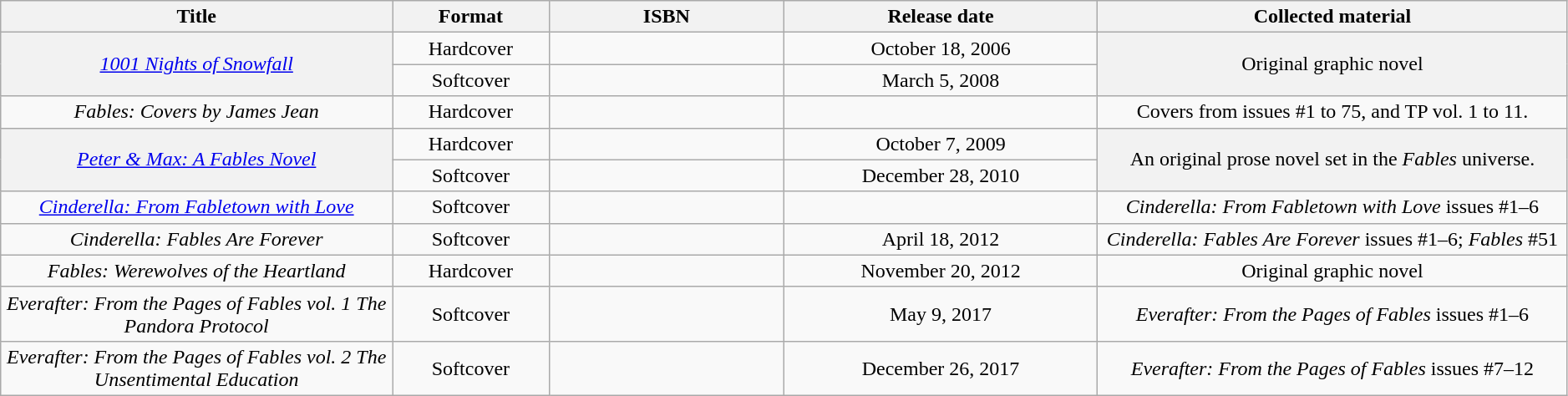<table class="wikitable collapsible sortable" width="99%"  style="text-align:center;">
<tr>
<th width="25%">Title</th>
<th width="10%">Format</th>
<th width="15%">ISBN</th>
<th width="20%">Release date</th>
<th width="30%">Collected material</th>
</tr>
<tr>
<th rowspan="2" style="font-weight:normal;"><em><a href='#'>1001 Nights of Snowfall</a></em></th>
<td>Hardcover</td>
<td></td>
<td>October 18, 2006</td>
<th rowspan="2" style="font-weight:normal;">Original graphic novel</th>
</tr>
<tr>
<td>Softcover</td>
<td></td>
<td>March 5, 2008</td>
</tr>
<tr>
<td><em>Fables: Covers by James Jean</em></td>
<td>Hardcover</td>
<td></td>
<td></td>
<td>Covers from issues #1 to 75, and TP vol. 1 to 11.</td>
</tr>
<tr>
<th rowspan="2" style="font-weight:normal;"><em><a href='#'>Peter & Max: A Fables Novel</a></em></th>
<td>Hardcover</td>
<td></td>
<td>October 7, 2009</td>
<th rowspan="2" style="font-weight:normal;">An original prose novel set in the <em>Fables</em> universe.</th>
</tr>
<tr>
<td>Softcover</td>
<td></td>
<td>December 28, 2010</td>
</tr>
<tr>
<td><em><a href='#'>Cinderella: From Fabletown with Love</a></em></td>
<td>Softcover</td>
<td></td>
<td></td>
<td><em>Cinderella: From Fabletown with Love</em> issues #1–6</td>
</tr>
<tr>
<td><em>Cinderella: Fables Are Forever</em></td>
<td>Softcover</td>
<td></td>
<td>April 18, 2012</td>
<td><em>Cinderella: Fables Are Forever</em> issues #1–6; <em>Fables</em> #51</td>
</tr>
<tr>
<td><em>Fables: Werewolves of the Heartland</em></td>
<td>Hardcover</td>
<td></td>
<td>November 20, 2012</td>
<td>Original graphic novel</td>
</tr>
<tr>
<td><em>Everafter: From the Pages of Fables vol. 1 The Pandora Protocol</em></td>
<td>Softcover</td>
<td></td>
<td>May 9, 2017</td>
<td><em>Everafter: From the Pages of Fables</em> issues #1–6</td>
</tr>
<tr>
<td><em>Everafter: From the Pages of Fables vol. 2 The Unsentimental Education</em></td>
<td>Softcover</td>
<td></td>
<td>December 26, 2017</td>
<td><em>Everafter: From the Pages of Fables</em> issues #7–12</td>
</tr>
</table>
